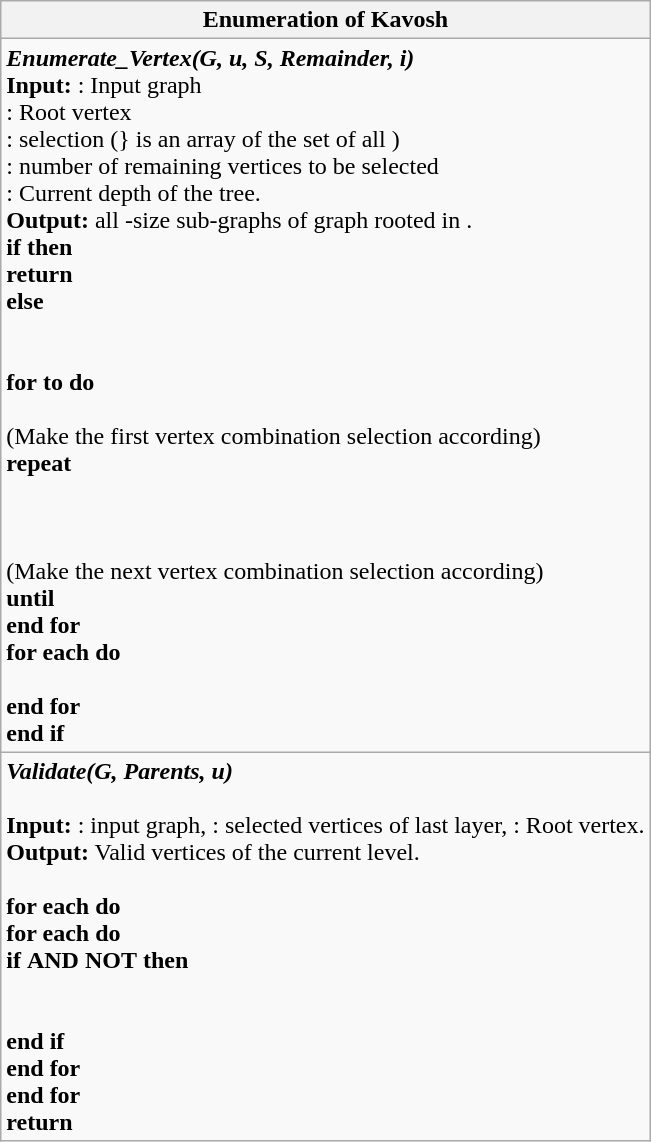<table class="wikitable">
<tr>
<th>Enumeration of Kavosh</th>
</tr>
<tr>
<td><strong><em>Enumerate_Vertex(G, u, S, Remainder, i)</em></strong><br><strong>Input:</strong> : Input graph<br>
: Root vertex<br>
: selection (} is an array of the set of all )<br>
: number of remaining vertices to be selected<br>
: Current depth of the tree.<br>
<strong>Output:</strong> all -size sub-graphs of graph  rooted in .<br><strong>if</strong>  <strong>then</strong><br>
<strong>return</strong><br>
<strong>else</strong><br>
<br>
<br>
<strong>for</strong>  <strong>to</strong>  <strong>do</strong><br>
<br>
(Make the first vertex combination selection according)<br>
<strong>repeat</strong><br>
<br>
<br>
<br>
(Make the next vertex combination selection according)<br>
<strong>until</strong> <br>
<strong>end for</strong><br>
<strong>for each</strong>  <strong>do</strong><br>
<br>
<strong>end for</strong><br>
<strong>end if</strong></td>
</tr>
<tr>
<td><strong><em>Validate(G, Parents, u)</em></strong><br><br><strong>Input:</strong> : input graph, : selected vertices of last layer, : Root vertex.<br>
<strong>Output:</strong> Valid vertices of the current level.<br><br>
<strong>for each</strong>  <strong>do</strong><br>
<strong>for each</strong>  <strong>do</strong><br>
<strong>if</strong>  <strong>AND NOT</strong>  <strong>then</strong><br>
<br>
<br>
<strong>end if</strong><br>
<strong>end for</strong><br>
<strong>end for</strong><br>
<strong>return</strong> <br></td>
</tr>
</table>
